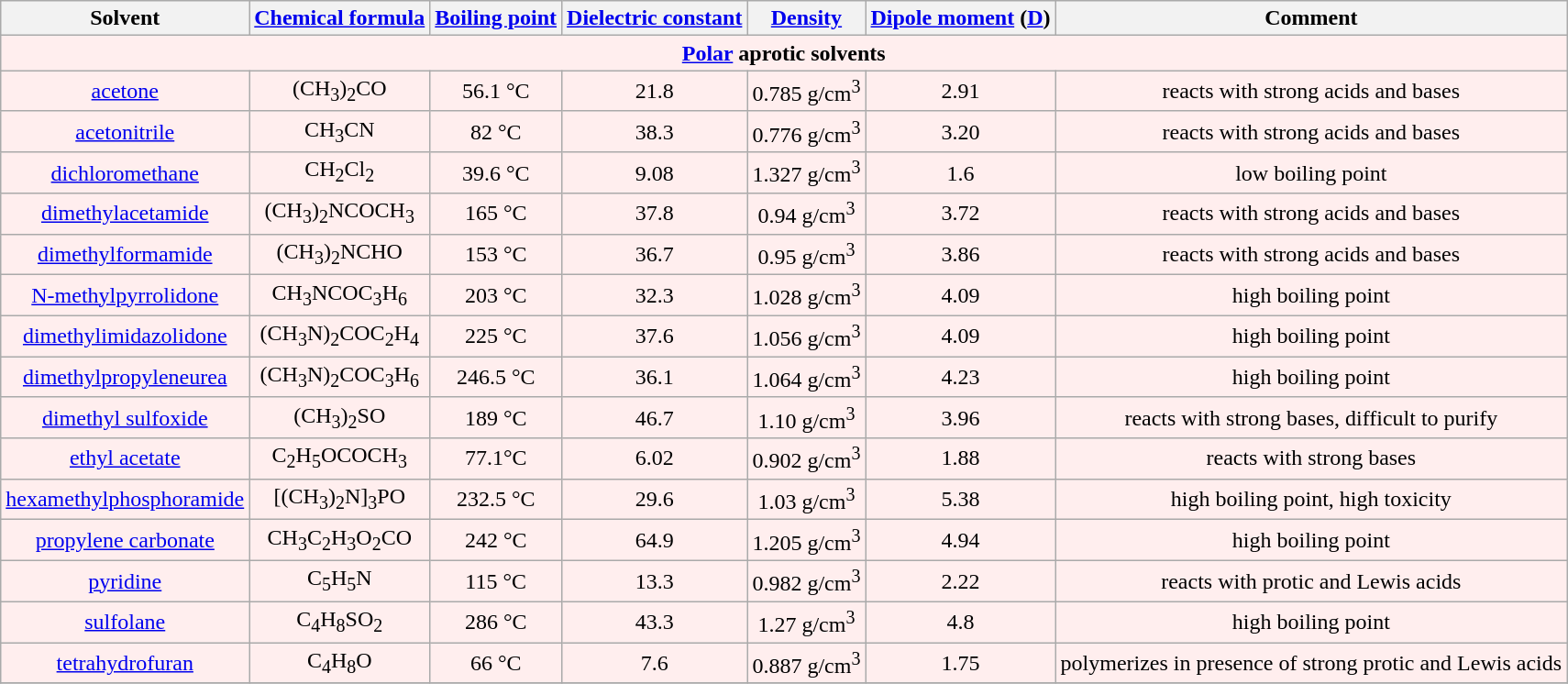<table class="wikitable" style="text-align:center;">
<tr>
<th>Solvent</th>
<th><a href='#'>Chemical formula</a></th>
<th><a href='#'>Boiling point</a></th>
<th><a href='#'>Dielectric constant</a></th>
<th><a href='#'>Density</a></th>
<th><a href='#'>Dipole moment</a> (<a href='#'>D</a>)</th>
<th>Comment<br></th>
</tr>
<tr bgcolor="#FFEEEE">
<td colspan="7"><strong><a href='#'>Polar</a> aprotic solvents</strong></td>
</tr>
<tr bgcolor="#FFEEEE">
<td><a href='#'>acetone</a></td>
<td>(CH<sub>3</sub>)<sub>2</sub>CO</td>
<td>56.1 °C</td>
<td>21.8</td>
<td>0.785 g/cm<sup>3</sup></td>
<td>2.91</td>
<td>reacts with strong acids and bases</td>
</tr>
<tr bgcolor="#FFEEEE">
<td><a href='#'>acetonitrile </a></td>
<td>CH<sub>3</sub>CN</td>
<td>82 °C</td>
<td>38.3</td>
<td>0.776 g/cm<sup>3</sup></td>
<td>3.20</td>
<td>reacts with strong acids and bases</td>
</tr>
<tr bgcolor="#FFEEEE">
<td><a href='#'>dichloromethane</a></td>
<td>CH<sub>2</sub>Cl<sub>2</sub></td>
<td>39.6 °C</td>
<td>9.08</td>
<td>1.327 g/cm<sup>3</sup></td>
<td>1.6</td>
<td>low boiling point</td>
</tr>
<tr bgcolor="#FFEEEE">
<td><a href='#'>dimethylacetamide</a></td>
<td>(CH<sub>3</sub>)<sub>2</sub>NCOCH<sub>3</sub></td>
<td>165 °C</td>
<td>37.8</td>
<td>0.94 g/cm<sup>3</sup></td>
<td>3.72</td>
<td>reacts with strong acids and bases</td>
</tr>
<tr bgcolor="#FFEEEE">
<td><a href='#'>dimethylformamide</a></td>
<td>(CH<sub>3</sub>)<sub>2</sub>NCHO</td>
<td>153 °C</td>
<td>36.7</td>
<td>0.95 g/cm<sup>3</sup></td>
<td>3.86</td>
<td>reacts with strong acids and bases</td>
</tr>
<tr bgcolor="#FFEEEE">
<td><a href='#'>N-methylpyrrolidone</a></td>
<td>CH<sub>3</sub>NCOC<sub>3</sub>H<sub>6</sub></td>
<td>203 °C</td>
<td>32.3</td>
<td>1.028 g/cm<sup>3</sup></td>
<td>4.09</td>
<td>high boiling point</td>
</tr>
<tr bgcolor="#FFEEEE">
<td><a href='#'>dimethylimidazolidone</a></td>
<td>(CH<sub>3</sub>N)<sub>2</sub>COC<sub>2</sub>H<sub>4</sub></td>
<td>225 °C</td>
<td>37.6</td>
<td>1.056 g/cm<sup>3</sup></td>
<td>4.09</td>
<td>high boiling point</td>
</tr>
<tr bgcolor="#FFEEEE">
<td><a href='#'>dimethylpropyleneurea</a></td>
<td>(CH<sub>3</sub>N)<sub>2</sub>COC<sub>3</sub>H<sub>6</sub></td>
<td>246.5 °C</td>
<td>36.1</td>
<td>1.064 g/cm<sup>3</sup></td>
<td>4.23</td>
<td>high boiling point</td>
</tr>
<tr bgcolor="#FFEEEE">
<td><a href='#'>dimethyl sulfoxide</a></td>
<td>(CH<sub>3</sub>)<sub>2</sub>SO</td>
<td>189 °C</td>
<td>46.7</td>
<td>1.10 g/cm<sup>3</sup></td>
<td>3.96</td>
<td>reacts with strong bases, difficult to purify</td>
</tr>
<tr bgcolor="#FFEEEE">
<td><a href='#'>ethyl acetate</a></td>
<td>C<sub>2</sub>H<sub>5</sub>OCOCH<sub>3</sub></td>
<td>77.1°C</td>
<td>6.02</td>
<td>0.902 g/cm<sup>3</sup></td>
<td>1.88</td>
<td>reacts with strong bases</td>
</tr>
<tr bgcolor="#FFEEEE">
<td><a href='#'>hexamethylphosphoramide</a></td>
<td>[(CH<sub>3</sub>)<sub>2</sub>N]<sub>3</sub>PO</td>
<td>232.5 °C</td>
<td>29.6</td>
<td>1.03 g/cm<sup>3</sup></td>
<td>5.38</td>
<td>high boiling point, high toxicity</td>
</tr>
<tr bgcolor="#FFEEEE">
<td><a href='#'>propylene carbonate</a></td>
<td>CH<sub>3</sub>C<sub>2</sub>H<sub>3</sub>O<sub>2</sub>CO</td>
<td>242 °C</td>
<td>64.9</td>
<td>1.205  g/cm<sup>3</sup></td>
<td>4.94</td>
<td>high boiling point</td>
</tr>
<tr bgcolor="#FFEEEE">
<td><a href='#'>pyridine</a></td>
<td>C<sub>5</sub>H<sub>5</sub>N</td>
<td>115 °C</td>
<td>13.3</td>
<td>0.982  g/cm<sup>3</sup></td>
<td>2.22</td>
<td>reacts with protic and Lewis acids</td>
</tr>
<tr bgcolor="#FFEEEE">
<td><a href='#'>sulfolane</a></td>
<td>C<sub>4</sub>H<sub>8</sub>SO<sub>2</sub></td>
<td>286 °C</td>
<td>43.3</td>
<td>1.27  g/cm<sup>3</sup></td>
<td>4.8</td>
<td>high boiling point</td>
</tr>
<tr bgcolor="#FFEEEE">
<td><a href='#'>tetrahydrofuran</a></td>
<td>C<sub>4</sub>H<sub>8</sub>O</td>
<td>66 °C</td>
<td>7.6</td>
<td>0.887  g/cm<sup>3</sup></td>
<td>1.75</td>
<td>polymerizes in presence of strong protic and Lewis acids</td>
</tr>
<tr bgcolor="#FFEEEE">
</tr>
</table>
